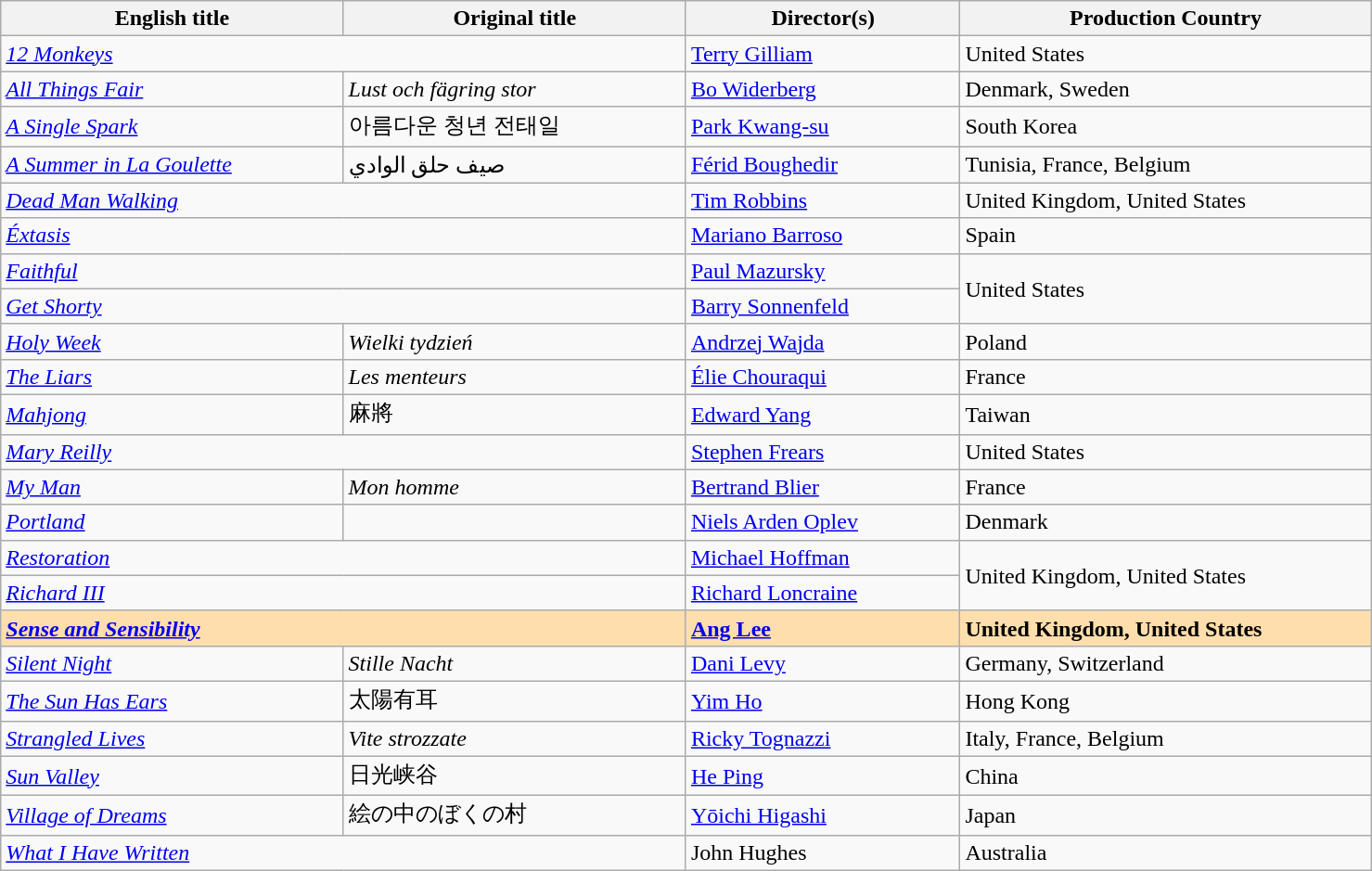<table class="wikitable" width="78%" cellpadding="5">
<tr>
<th width="25%">English title</th>
<th width="25%">Original title</th>
<th width="20%">Director(s)</th>
<th width="30%">Production Country</th>
</tr>
<tr>
<td colspan="2"><em><a href='#'>12 Monkeys</a></em></td>
<td><a href='#'>Terry Gilliam</a></td>
<td>United States</td>
</tr>
<tr>
<td><em><a href='#'>All Things Fair</a></em></td>
<td><em>Lust och fägring stor</em></td>
<td><a href='#'>Bo Widerberg</a></td>
<td>Denmark, Sweden</td>
</tr>
<tr>
<td><em><a href='#'>A Single Spark</a></em></td>
<td>아름다운 청년 전태일</td>
<td><a href='#'>Park Kwang-su</a></td>
<td>South Korea</td>
</tr>
<tr>
<td><em><a href='#'>A Summer in La Goulette</a></em></td>
<td>صيف حلق الوادي</td>
<td><a href='#'>Férid Boughedir</a></td>
<td>Tunisia, France, Belgium</td>
</tr>
<tr>
<td colspan="2"><em><a href='#'>Dead Man Walking</a></em></td>
<td><a href='#'>Tim Robbins</a></td>
<td>United Kingdom, United States</td>
</tr>
<tr>
<td colspan="2"><em><a href='#'>Éxtasis</a></em></td>
<td><a href='#'>Mariano Barroso</a></td>
<td>Spain</td>
</tr>
<tr>
<td colspan="2"><em><a href='#'>Faithful</a></em></td>
<td><a href='#'>Paul Mazursky</a></td>
<td rowspan="2">United States</td>
</tr>
<tr>
<td colspan="2"><em><a href='#'>Get Shorty</a></em></td>
<td><a href='#'>Barry Sonnenfeld</a></td>
</tr>
<tr>
<td><em><a href='#'>Holy Week</a></em></td>
<td><em>Wielki tydzień</em></td>
<td><a href='#'>Andrzej Wajda</a></td>
<td>Poland</td>
</tr>
<tr>
<td><em><a href='#'>The Liars</a></em></td>
<td><em>Les menteurs</em></td>
<td><a href='#'>Élie Chouraqui</a></td>
<td>France</td>
</tr>
<tr>
<td><em><a href='#'>Mahjong</a></em></td>
<td>麻將</td>
<td><a href='#'>Edward Yang</a></td>
<td>Taiwan</td>
</tr>
<tr>
<td colspan="2"><em><a href='#'>Mary Reilly</a></em></td>
<td><a href='#'>Stephen Frears</a></td>
<td>United States</td>
</tr>
<tr>
<td><em><a href='#'>My Man</a></em></td>
<td><em>Mon homme</em></td>
<td><a href='#'>Bertrand Blier</a></td>
<td>France</td>
</tr>
<tr>
<td><em><a href='#'>Portland</a></em></td>
<td></td>
<td><a href='#'>Niels Arden Oplev</a></td>
<td>Denmark</td>
</tr>
<tr>
<td colspan="2"><em><a href='#'>Restoration</a></em></td>
<td><a href='#'>Michael Hoffman</a></td>
<td rowspan="2">United Kingdom, United States</td>
</tr>
<tr>
<td colspan="2"><em><a href='#'>Richard III</a></em></td>
<td><a href='#'>Richard Loncraine</a></td>
</tr>
<tr style="background:#FFDEAD;">
<td colspan="2"><em><a href='#'><strong>Sense and Sensibility</strong></a></em></td>
<td><strong><a href='#'>Ang Lee</a></strong></td>
<td><strong>United Kingdom, United States</strong></td>
</tr>
<tr>
<td><em><a href='#'>Silent Night</a></em></td>
<td><em>Stille Nacht</em></td>
<td><a href='#'>Dani Levy</a></td>
<td>Germany, Switzerland</td>
</tr>
<tr>
<td><em><a href='#'>The Sun Has Ears</a></em></td>
<td>太陽有耳</td>
<td><a href='#'>Yim Ho</a></td>
<td>Hong Kong</td>
</tr>
<tr>
<td><em><a href='#'>Strangled Lives</a></em></td>
<td><em>Vite strozzate</em></td>
<td><a href='#'>Ricky Tognazzi</a></td>
<td>Italy, France, Belgium</td>
</tr>
<tr>
<td><em><a href='#'>Sun Valley</a></em></td>
<td>日光峡谷</td>
<td><a href='#'>He Ping</a></td>
<td>China</td>
</tr>
<tr>
<td><em><a href='#'>Village of Dreams</a></em></td>
<td>絵の中のぼくの村</td>
<td><a href='#'>Yōichi Higashi</a></td>
<td>Japan</td>
</tr>
<tr>
<td colspan="2"><em><a href='#'>What I Have Written</a></em></td>
<td>John Hughes</td>
<td>Australia</td>
</tr>
</table>
